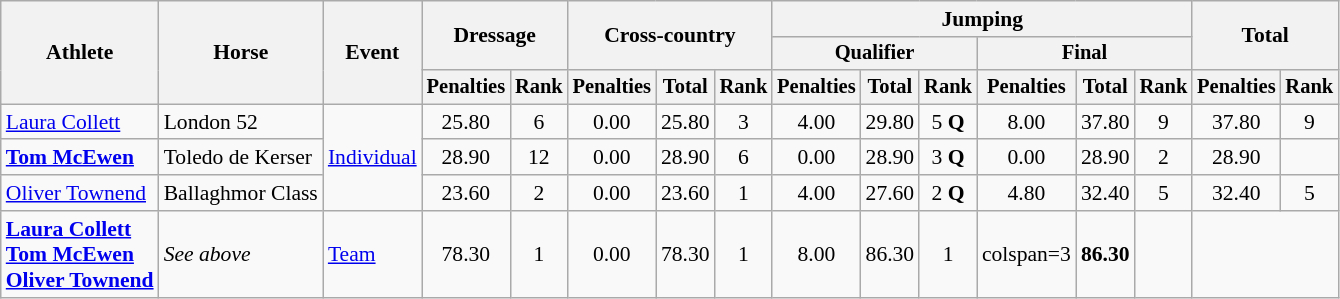<table class=wikitable style=font-size:90%;text-align:center>
<tr>
<th rowspan=3>Athlete</th>
<th rowspan=3>Horse</th>
<th rowspan=3>Event</th>
<th colspan=2 rowspan=2>Dressage</th>
<th colspan=3 rowspan=2>Cross-country</th>
<th colspan=6>Jumping</th>
<th colspan=2 rowspan=2>Total</th>
</tr>
<tr style=font-size:95%>
<th colspan=3>Qualifier</th>
<th colspan=3>Final</th>
</tr>
<tr style=font-size:95%>
<th>Penalties</th>
<th>Rank</th>
<th>Penalties</th>
<th>Total</th>
<th>Rank</th>
<th>Penalties</th>
<th>Total</th>
<th>Rank</th>
<th>Penalties</th>
<th>Total</th>
<th>Rank</th>
<th>Penalties</th>
<th>Rank</th>
</tr>
<tr>
<td align=left><a href='#'>Laura Collett</a></td>
<td align=left>London 52</td>
<td rowspan=3 align=left><a href='#'>Individual</a></td>
<td>25.80</td>
<td>6</td>
<td>0.00</td>
<td>25.80</td>
<td>3</td>
<td>4.00</td>
<td>29.80</td>
<td>5 <strong>Q</strong></td>
<td>8.00</td>
<td>37.80</td>
<td>9</td>
<td>37.80</td>
<td>9</td>
</tr>
<tr>
<td align=left><strong><a href='#'>Tom McEwen</a></strong></td>
<td align=left>Toledo de Kerser</td>
<td>28.90</td>
<td>12</td>
<td>0.00</td>
<td>28.90</td>
<td>6</td>
<td>0.00</td>
<td>28.90</td>
<td>3 <strong>Q</strong></td>
<td>0.00</td>
<td>28.90</td>
<td>2</td>
<td>28.90</td>
<td></td>
</tr>
<tr>
<td align=left><a href='#'>Oliver Townend</a></td>
<td align=left>Ballaghmor Class</td>
<td>23.60</td>
<td>2</td>
<td>0.00</td>
<td>23.60</td>
<td>1</td>
<td>4.00</td>
<td>27.60</td>
<td>2 <strong>Q</strong></td>
<td>4.80</td>
<td>32.40</td>
<td>5</td>
<td>32.40</td>
<td>5</td>
</tr>
<tr>
<td align=left><strong><a href='#'>Laura Collett</a><br><a href='#'>Tom McEwen</a><br><a href='#'>Oliver Townend</a></strong></td>
<td align=left><em>See above</em></td>
<td align=left><a href='#'>Team</a></td>
<td>78.30</td>
<td>1</td>
<td>0.00</td>
<td>78.30</td>
<td>1</td>
<td>8.00</td>
<td>86.30</td>
<td>1</td>
<td>colspan=3 </td>
<td><strong>86.30</strong></td>
<td></td>
</tr>
</table>
